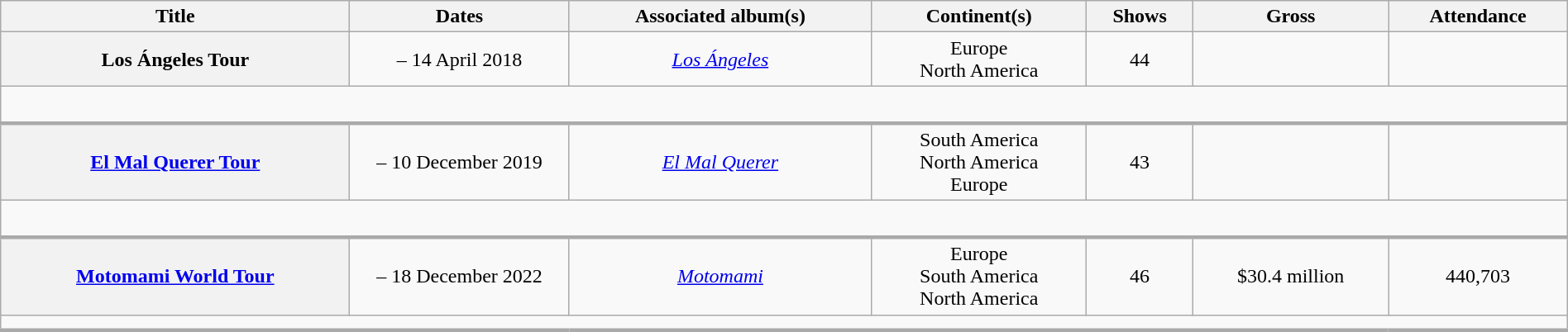<table class="wikitable sortable plainrowheaders" style="text-align:center;" width="100%">
<tr>
<th scope="col">Title</th>
<th scope="col" width="14%">Dates</th>
<th scope="col">Associated album(s)</th>
<th scope="col">Continent(s)</th>
<th scope="col">Shows</th>
<th scope="col">Gross</th>
<th scope="col">Attendance</th>
</tr>
<tr>
<th scope="row">Los Ángeles Tour</th>
<td> – 14 April 2018</td>
<td><a href='#'><em>Los Ángeles</em></a></td>
<td>Europe<br>North America</td>
<td>44</td>
<td></td>
<td></td>
</tr>
<tr class="expand-child">
<td colspan="7" style="border-bottom-width:3px; padding:5px;"><br></td>
</tr>
<tr>
<th scope="row"><a href='#'>El Mal Querer Tour</a></th>
<td> – 10 December 2019</td>
<td><em><a href='#'>El Mal Querer</a></em></td>
<td>South America<br>North America<br>Europe</td>
<td>43</td>
<td></td>
<td></td>
</tr>
<tr class="expand-child">
<td colspan="7" style="border-bottom-width:3px; padding:5px;"><br></td>
</tr>
<tr>
<th scope="row"><a href='#'>Motomami World Tour</a></th>
<td> – 18 December 2022</td>
<td><em><a href='#'>Motomami</a></em></td>
<td>Europe<br>South America<br>North America</td>
<td>46</td>
<td>$30.4 million</td>
<td>440,703</td>
</tr>
<tr class="expand-child">
<td colspan="7" style="border-bottom-width:3px; padding:5px;"></td>
</tr>
</table>
